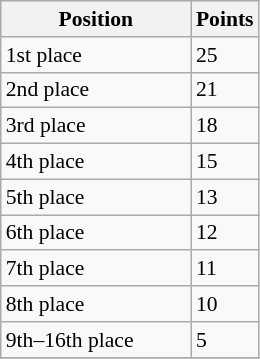<table class="wikitable" style="font-size: 90%">
<tr>
<th width=120>Position</th>
<th width=20>Points</th>
</tr>
<tr>
<td>1st place</td>
<td>25</td>
</tr>
<tr>
<td>2nd place</td>
<td>21</td>
</tr>
<tr>
<td>3rd place</td>
<td>18</td>
</tr>
<tr>
<td>4th place</td>
<td>15</td>
</tr>
<tr>
<td>5th place</td>
<td>13</td>
</tr>
<tr>
<td>6th place</td>
<td>12</td>
</tr>
<tr>
<td>7th place</td>
<td>11</td>
</tr>
<tr>
<td>8th place</td>
<td>10</td>
</tr>
<tr>
<td>9th–16th place</td>
<td>5</td>
</tr>
<tr>
</tr>
</table>
